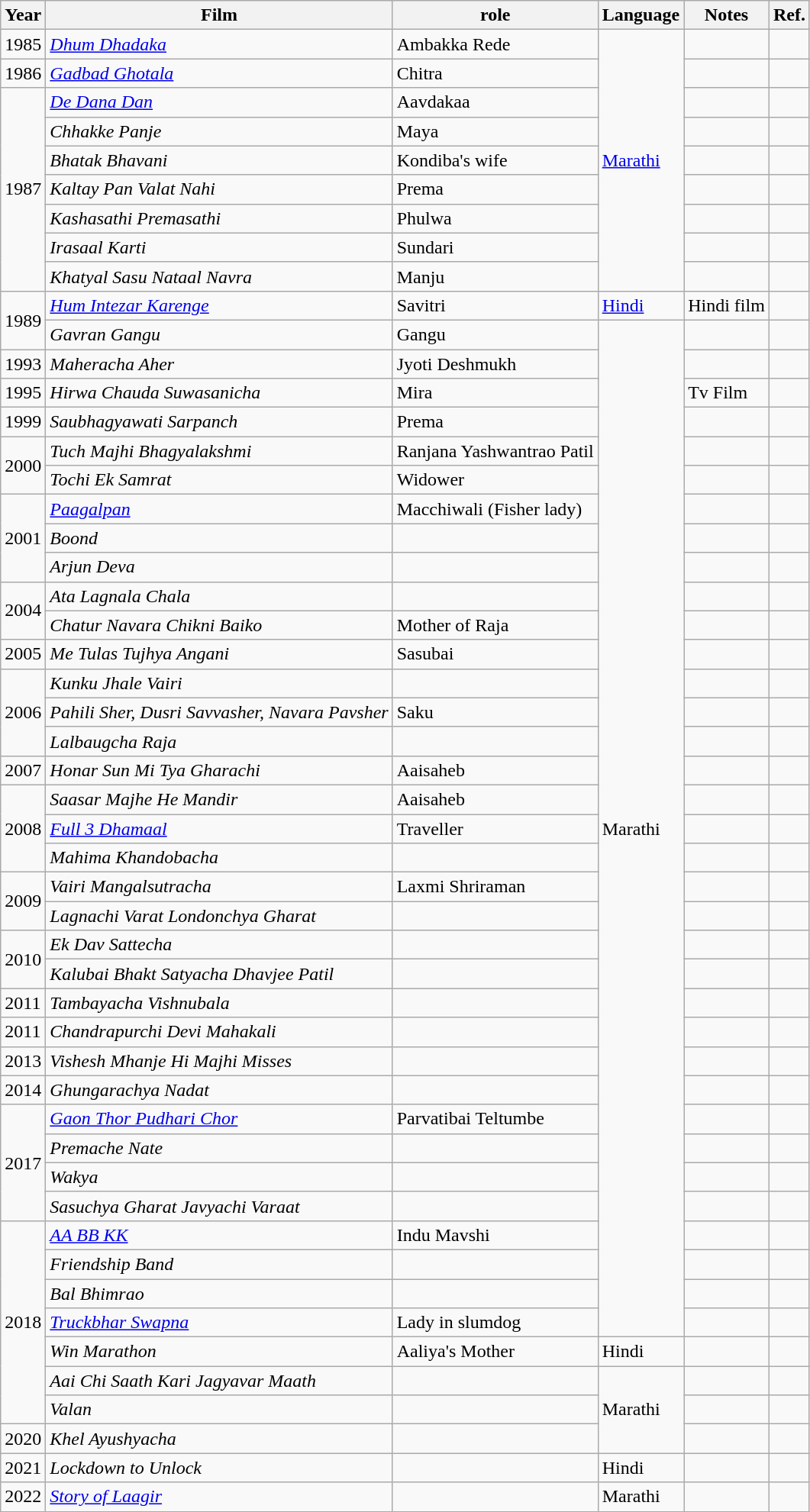<table class="wikitable sortable">
<tr>
<th>Year</th>
<th>Film</th>
<th>role</th>
<th>Language</th>
<th>Notes</th>
<th>Ref.</th>
</tr>
<tr>
<td>1985</td>
<td><em><a href='#'>Dhum Dhadaka</a></em></td>
<td>Ambakka Rede</td>
<td rowspan="9"><a href='#'>Marathi</a></td>
<td></td>
<td></td>
</tr>
<tr>
<td>1986</td>
<td><em><a href='#'>Gadbad Ghotala</a></em></td>
<td>Chitra</td>
<td></td>
<td></td>
</tr>
<tr>
<td rowspan="7">1987</td>
<td><a href='#'><em>De Dana Dan</em></a></td>
<td>Aavdakaa</td>
<td></td>
<td></td>
</tr>
<tr>
<td><em>Chhakke Panje</em></td>
<td>Maya</td>
<td></td>
<td></td>
</tr>
<tr>
<td><em>Bhatak Bhavani</em></td>
<td>Kondiba's wife</td>
<td></td>
<td></td>
</tr>
<tr>
<td><em>Kaltay Pan Valat Nahi</em></td>
<td>Prema</td>
<td></td>
<td></td>
</tr>
<tr>
<td><em>Kashasathi Premasathi</em></td>
<td>Phulwa</td>
<td></td>
<td></td>
</tr>
<tr>
<td><em>Irasaal Karti</em></td>
<td>Sundari</td>
<td></td>
<td></td>
</tr>
<tr>
<td><em>Khatyal Sasu Nataal Navra</em></td>
<td>Manju</td>
<td></td>
<td></td>
</tr>
<tr>
<td rowspan="2">1989</td>
<td><a href='#'><em>Hum Intezar Karenge</em></a></td>
<td>Savitri</td>
<td><a href='#'>Hindi</a></td>
<td>Hindi film</td>
<td></td>
</tr>
<tr>
<td><em>Gavran Gangu</em></td>
<td>Gangu</td>
<td rowspan="35">Marathi</td>
<td></td>
<td></td>
</tr>
<tr>
<td>1993</td>
<td><em>Maheracha Aher</em></td>
<td>Jyoti Deshmukh</td>
<td></td>
<td></td>
</tr>
<tr>
<td>1995</td>
<td><em>Hirwa Chauda Suwasanicha</em></td>
<td>Mira</td>
<td>Tv Film</td>
<td></td>
</tr>
<tr>
<td>1999</td>
<td><em>Saubhagyawati Sarpanch</em></td>
<td>Prema</td>
<td></td>
<td></td>
</tr>
<tr>
<td rowspan="2">2000</td>
<td><em>Tuch Majhi Bhagyalakshmi</em></td>
<td>Ranjana Yashwantrao Patil</td>
<td></td>
<td></td>
</tr>
<tr>
<td><em>Tochi Ek Samrat</em></td>
<td>Widower</td>
<td></td>
<td></td>
</tr>
<tr>
<td rowspan="3">2001</td>
<td><em><a href='#'>Paagalpan</a></em></td>
<td>Macchiwali (Fisher lady)</td>
<td></td>
<td></td>
</tr>
<tr>
<td><em>Boond</em></td>
<td></td>
<td></td>
<td></td>
</tr>
<tr>
<td><em>Arjun Deva</em></td>
<td></td>
<td></td>
<td></td>
</tr>
<tr>
<td rowspan="2">2004</td>
<td><em>Ata Lagnala Chala</em></td>
<td></td>
<td></td>
<td></td>
</tr>
<tr>
<td><em>Chatur Navara Chikni Baiko</em></td>
<td>Mother of Raja</td>
<td></td>
<td></td>
</tr>
<tr>
<td>2005</td>
<td><em>Me Tulas Tujhya Angani</em></td>
<td>Sasubai</td>
<td></td>
<td></td>
</tr>
<tr>
<td rowspan="3">2006</td>
<td><em>Kunku Jhale Vairi</em></td>
<td></td>
<td></td>
<td></td>
</tr>
<tr>
<td><em>Pahili Sher, Dusri Savvasher, Navara Pavsher</em></td>
<td>Saku</td>
<td></td>
<td></td>
</tr>
<tr>
<td><em>Lalbaugcha Raja</em></td>
<td></td>
<td></td>
<td></td>
</tr>
<tr>
<td>2007</td>
<td><em>Honar Sun Mi Tya Gharachi</em></td>
<td>Aaisaheb</td>
<td></td>
<td></td>
</tr>
<tr>
<td rowspan="3">2008</td>
<td><em>Saasar Majhe He Mandir</em></td>
<td>Aaisaheb</td>
<td></td>
<td></td>
</tr>
<tr>
<td><em><a href='#'>Full 3 Dhamaal</a></em></td>
<td>Traveller</td>
<td></td>
<td></td>
</tr>
<tr>
<td><em>Mahima Khandobacha</em></td>
<td></td>
<td></td>
<td></td>
</tr>
<tr>
<td rowspan="2">2009</td>
<td><em>Vairi Mangalsutracha</em></td>
<td>Laxmi Shriraman</td>
<td></td>
</tr>
<tr>
<td><em>Lagnachi Varat Londonchya Gharat</em></td>
<td></td>
<td></td>
<td></td>
</tr>
<tr>
<td rowspan="2">2010</td>
<td><em>Ek Dav Sattecha</em></td>
<td></td>
<td></td>
<td></td>
</tr>
<tr>
<td><em>Kalubai Bhakt Satyacha Dhavjee Patil</em></td>
<td></td>
<td></td>
<td></td>
</tr>
<tr>
<td>2011</td>
<td><em>Tambayacha Vishnubala</em></td>
<td></td>
<td></td>
<td></td>
</tr>
<tr>
<td>2011</td>
<td><em>Chandrapurchi Devi Mahakali</em></td>
<td></td>
<td></td>
<td></td>
</tr>
<tr>
<td>2013</td>
<td><em>Vishesh Mhanje Hi Majhi Misses</em></td>
<td></td>
<td></td>
<td></td>
</tr>
<tr>
<td>2014</td>
<td><em>Ghungarachya Nadat</em></td>
<td></td>
<td></td>
<td></td>
</tr>
<tr>
<td rowspan="4">2017</td>
<td><em><a href='#'>Gaon Thor Pudhari Chor</a></em></td>
<td>Parvatibai Teltumbe</td>
<td></td>
<td></td>
</tr>
<tr>
<td><em>Premache Nate</em></td>
<td></td>
<td></td>
<td></td>
</tr>
<tr>
<td><em>Wakya</em></td>
<td></td>
<td></td>
<td></td>
</tr>
<tr>
<td><em>Sasuchya Gharat Javyachi Varaat</em></td>
<td></td>
<td></td>
<td></td>
</tr>
<tr>
<td rowspan="7">2018</td>
<td><em><a href='#'>AA BB KK</a></em></td>
<td>Indu Mavshi</td>
<td></td>
<td></td>
</tr>
<tr>
<td><em>Friendship Band</em></td>
<td></td>
<td></td>
<td></td>
</tr>
<tr>
<td><em>Bal Bhimrao</em></td>
<td></td>
<td></td>
<td></td>
</tr>
<tr>
<td><em><a href='#'>Truckbhar Swapna</a></em></td>
<td>Lady in slumdog</td>
<td></td>
<td></td>
</tr>
<tr>
<td><em>Win Marathon</em></td>
<td>Aaliya's Mother</td>
<td>Hindi</td>
<td></td>
<td></td>
</tr>
<tr>
<td><em>Aai Chi Saath Kari Jagyavar Maath</em></td>
<td></td>
<td rowspan="3">Marathi</td>
<td></td>
<td></td>
</tr>
<tr>
<td><em>Valan</em></td>
<td></td>
<td></td>
<td></td>
</tr>
<tr>
<td>2020</td>
<td><em>Khel Ayushyacha</em></td>
<td></td>
<td></td>
<td></td>
</tr>
<tr>
<td>2021</td>
<td><em>Lockdown to Unlock</em></td>
<td></td>
<td>Hindi</td>
<td></td>
<td></td>
</tr>
<tr>
<td>2022</td>
<td><em><a href='#'>Story of Laagir</a></em></td>
<td></td>
<td>Marathi</td>
<td></td>
<td></td>
</tr>
</table>
